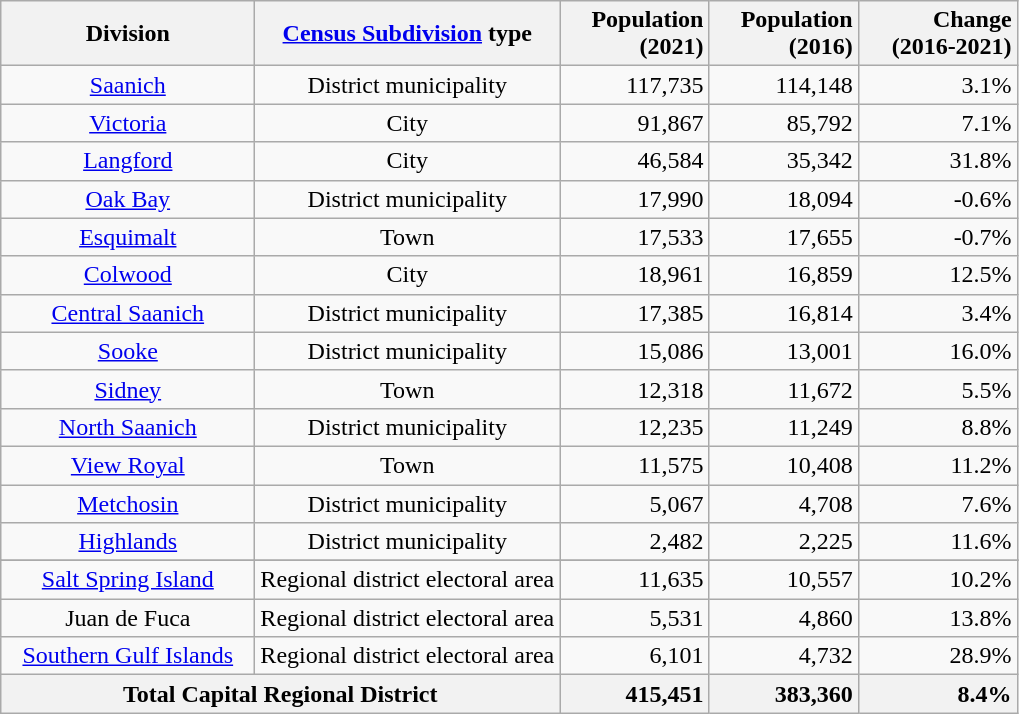<table class="wikitable sortable" style="text-align: right;">
<tr>
<th style="width: 25%; text-align: center;">Division</th>
<th style="width: 30%; text-align: center;"><a href='#'>Census Subdivision</a> type</th>
<th style="text-align: right;">Population <br>(2021)</th>
<th style="text-align: right;">Population <br>(2016)</th>
<th style="text-align: right;">Change <br>(2016-2021)</th>
</tr>
<tr>
<td style="text-align: center;"><a href='#'>Saanich</a></td>
<td style="text-align: center;">District municipality</td>
<td>117,735</td>
<td>114,148</td>
<td>3.1%</td>
</tr>
<tr>
<td style="text-align: center;"><a href='#'>Victoria</a></td>
<td style="text-align: center;">City</td>
<td>91,867</td>
<td>85,792</td>
<td>7.1%</td>
</tr>
<tr>
<td style="text-align: center;"><a href='#'>Langford</a></td>
<td style="text-align: center;">City</td>
<td>46,584</td>
<td>35,342</td>
<td>31.8%</td>
</tr>
<tr>
<td style="text-align: center;"><a href='#'>Oak Bay</a></td>
<td style="text-align: center;">District municipality</td>
<td>17,990</td>
<td>18,094</td>
<td>-0.6%</td>
</tr>
<tr>
<td style="text-align: center;"><a href='#'>Esquimalt</a></td>
<td style="text-align: center;">Town</td>
<td>17,533</td>
<td>17,655</td>
<td>-0.7%</td>
</tr>
<tr>
<td style="text-align: center;"><a href='#'>Colwood</a></td>
<td style="text-align: center;">City</td>
<td>18,961</td>
<td>16,859</td>
<td>12.5%</td>
</tr>
<tr>
<td style="text-align: center;"><a href='#'>Central Saanich</a></td>
<td style="text-align: center;">District municipality</td>
<td>17,385</td>
<td>16,814</td>
<td>3.4%</td>
</tr>
<tr>
<td style="text-align: center;"><a href='#'>Sooke</a></td>
<td style="text-align: center;">District municipality</td>
<td>15,086</td>
<td>13,001</td>
<td>16.0%</td>
</tr>
<tr>
<td style="text-align: center;"><a href='#'>Sidney</a></td>
<td style="text-align: center;">Town</td>
<td>12,318</td>
<td>11,672</td>
<td>5.5%</td>
</tr>
<tr>
<td style="text-align: center;"><a href='#'>North Saanich</a></td>
<td style="text-align: center;">District municipality</td>
<td>12,235</td>
<td>11,249</td>
<td>8.8%</td>
</tr>
<tr>
<td style="text-align: center;"><a href='#'>View Royal</a></td>
<td style="text-align: center;">Town</td>
<td>11,575</td>
<td>10,408</td>
<td>11.2%</td>
</tr>
<tr>
<td style="text-align: center;"><a href='#'>Metchosin</a></td>
<td style="text-align: center;">District municipality</td>
<td>5,067</td>
<td>4,708</td>
<td>7.6%</td>
</tr>
<tr>
<td style="text-align: center;"><a href='#'>Highlands</a></td>
<td style="text-align: center;">District municipality</td>
<td>2,482</td>
<td>2,225</td>
<td>11.6%</td>
</tr>
<tr>
</tr>
<tr>
<td style="text-align: center;"><a href='#'>Salt Spring Island</a></td>
<td style="text-align: center;">Regional district electoral area</td>
<td>11,635</td>
<td>10,557</td>
<td>10.2%</td>
</tr>
<tr>
<td style="text-align: center;">Juan de Fuca</td>
<td style="text-align: center;">Regional district electoral area</td>
<td>5,531</td>
<td>4,860</td>
<td>13.8%</td>
</tr>
<tr>
<td style="text-align: center;"><a href='#'>Southern Gulf Islands</a></td>
<td style="text-align: center;">Regional district electoral area</td>
<td>6,101</td>
<td>4,732</td>
<td>28.9%</td>
</tr>
<tr class="sortbottom">
<th colspan=2>Total Capital Regional District</th>
<th style="text-align: right;">415,451</th>
<th style="text-align: right;">383,360</th>
<th style="text-align: right;">8.4%</th>
</tr>
</table>
